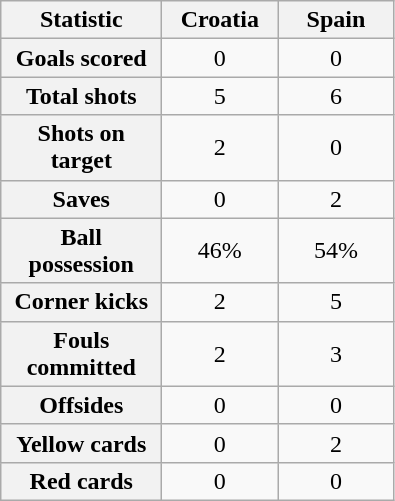<table class="wikitable plainrowheaders" style="text-align:center">
<tr>
<th scope="col" style="width:100px">Statistic</th>
<th scope="col" style="width:70px">Croatia</th>
<th scope="col" style="width:70px">Spain</th>
</tr>
<tr>
<th scope=row>Goals scored</th>
<td>0</td>
<td>0</td>
</tr>
<tr>
<th scope=row>Total shots</th>
<td>5</td>
<td>6</td>
</tr>
<tr>
<th scope=row>Shots on target</th>
<td>2</td>
<td>0</td>
</tr>
<tr>
<th scope=row>Saves</th>
<td>0</td>
<td>2</td>
</tr>
<tr>
<th scope=row>Ball possession</th>
<td>46%</td>
<td>54%</td>
</tr>
<tr>
<th scope=row>Corner kicks</th>
<td>2</td>
<td>5</td>
</tr>
<tr>
<th scope=row>Fouls committed</th>
<td>2</td>
<td>3</td>
</tr>
<tr>
<th scope=row>Offsides</th>
<td>0</td>
<td>0</td>
</tr>
<tr>
<th scope=row>Yellow cards</th>
<td>0</td>
<td>2</td>
</tr>
<tr>
<th scope=row>Red cards</th>
<td>0</td>
<td>0</td>
</tr>
</table>
